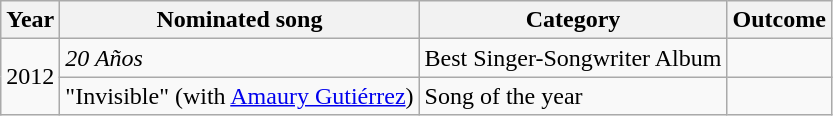<table class="wikitable" style="font-size:100%;">
<tr>
<th>Year</th>
<th>Nominated song</th>
<th>Category</th>
<th>Outcome</th>
</tr>
<tr>
<td rowspan=2>2012</td>
<td><em>20 Años</em> </td>
<td>Best Singer-Songwriter Album</td>
<td></td>
</tr>
<tr>
<td>"Invisible" (with <a href='#'>Amaury Gutiérrez</a>)</td>
<td>Song of the year</td>
<td></td>
</tr>
</table>
